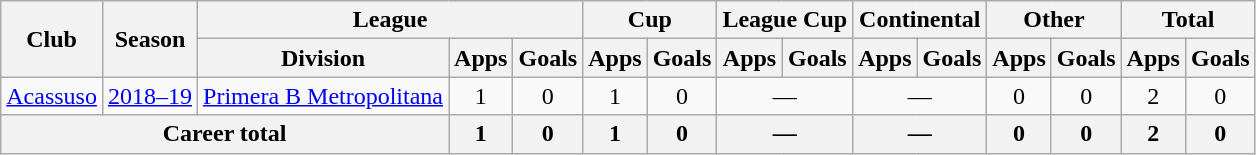<table class="wikitable" style="text-align:center">
<tr>
<th rowspan="2">Club</th>
<th rowspan="2">Season</th>
<th colspan="3">League</th>
<th colspan="2">Cup</th>
<th colspan="2">League Cup</th>
<th colspan="2">Continental</th>
<th colspan="2">Other</th>
<th colspan="2">Total</th>
</tr>
<tr>
<th>Division</th>
<th>Apps</th>
<th>Goals</th>
<th>Apps</th>
<th>Goals</th>
<th>Apps</th>
<th>Goals</th>
<th>Apps</th>
<th>Goals</th>
<th>Apps</th>
<th>Goals</th>
<th>Apps</th>
<th>Goals</th>
</tr>
<tr>
<td rowspan="1"><a href='#'>Acassuso</a></td>
<td><a href='#'>2018–19</a></td>
<td rowspan="1"><a href='#'>Primera B Metropolitana</a></td>
<td>1</td>
<td>0</td>
<td>1</td>
<td>0</td>
<td colspan="2">—</td>
<td colspan="2">—</td>
<td>0</td>
<td>0</td>
<td>2</td>
<td>0</td>
</tr>
<tr>
<th colspan="3">Career total</th>
<th>1</th>
<th>0</th>
<th>1</th>
<th>0</th>
<th colspan="2">—</th>
<th colspan="2">—</th>
<th>0</th>
<th>0</th>
<th>2</th>
<th>0</th>
</tr>
</table>
